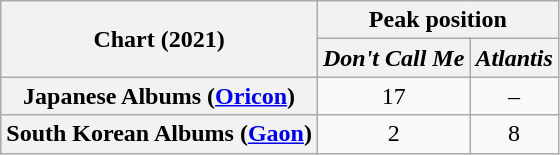<table class="wikitable sortable plainrowheaders" style="text-align:center">
<tr>
<th rowspan="2" scope="col">Chart (2021)</th>
<th colspan="2" scope="col">Peak position</th>
</tr>
<tr>
<th><em>Don't Call Me</em></th>
<th><em>Atlantis</em></th>
</tr>
<tr>
<th scope="row">Japanese Albums (<a href='#'>Oricon</a>)</th>
<td>17</td>
<td>–</td>
</tr>
<tr>
<th scope="row">South Korean Albums (<a href='#'>Gaon</a>)</th>
<td>2</td>
<td>8</td>
</tr>
</table>
